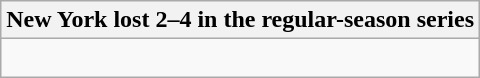<table class="wikitable collapsible collapsed">
<tr>
<th>New York lost 2–4 in the regular-season series</th>
</tr>
<tr>
<td><br>




</td>
</tr>
</table>
